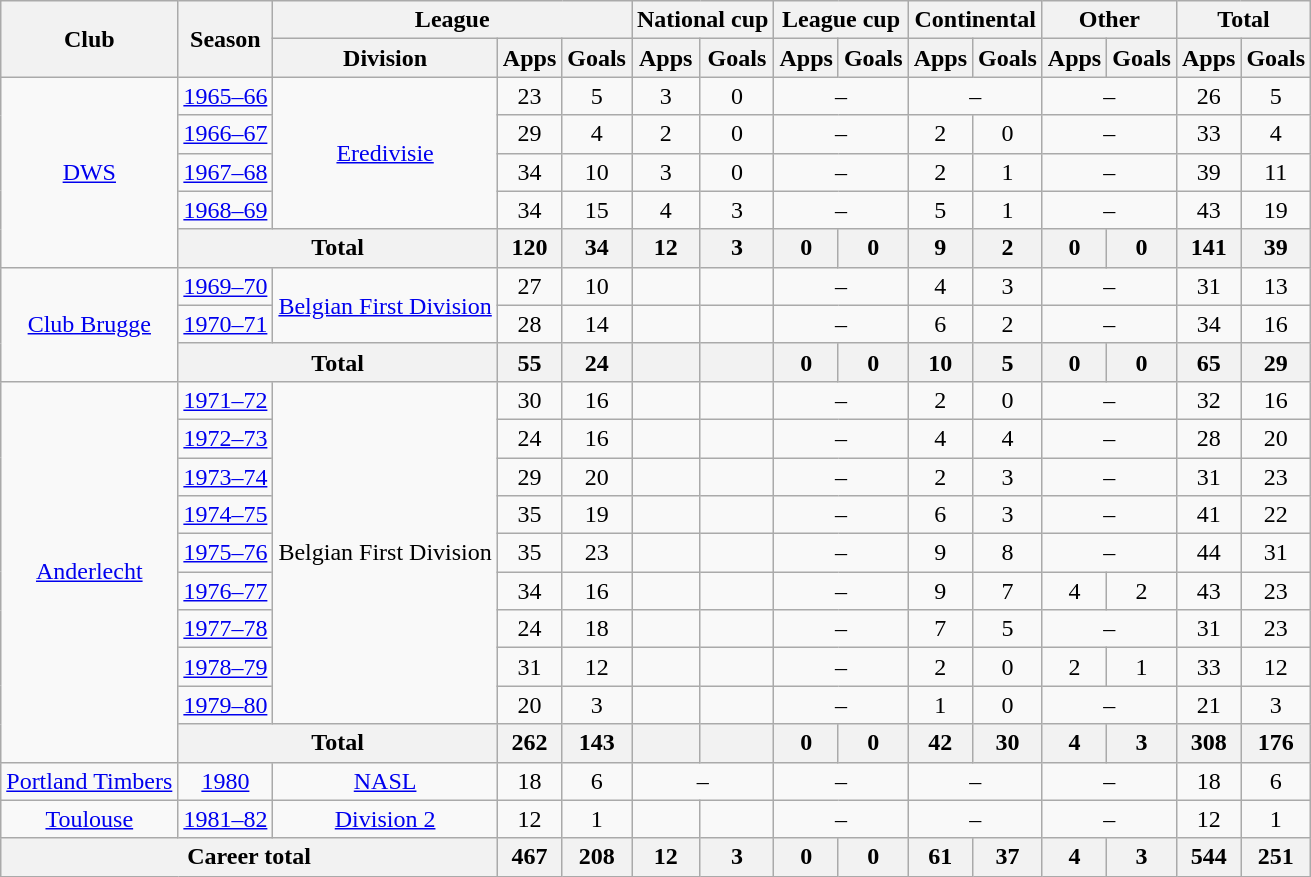<table class="wikitable" style="text-align:center">
<tr>
<th rowspan="2">Club</th>
<th rowspan="2">Season</th>
<th colspan="3">League</th>
<th colspan="2">National cup</th>
<th colspan="2">League cup</th>
<th colspan="2">Continental</th>
<th colspan="2">Other</th>
<th colspan="2">Total</th>
</tr>
<tr>
<th>Division</th>
<th>Apps</th>
<th>Goals</th>
<th>Apps</th>
<th>Goals</th>
<th>Apps</th>
<th>Goals</th>
<th>Apps</th>
<th>Goals</th>
<th>Apps</th>
<th>Goals</th>
<th>Apps</th>
<th>Goals</th>
</tr>
<tr>
<td rowspan="5"><a href='#'>DWS</a></td>
<td><a href='#'>1965–66</a></td>
<td rowspan="4"><a href='#'>Eredivisie</a></td>
<td>23</td>
<td>5</td>
<td>3</td>
<td>0</td>
<td colspan="2">–</td>
<td colspan="2">–</td>
<td colspan="2">–</td>
<td>26</td>
<td>5</td>
</tr>
<tr>
<td><a href='#'>1966–67</a></td>
<td>29</td>
<td>4</td>
<td>2</td>
<td>0</td>
<td colspan="2">–</td>
<td>2</td>
<td>0</td>
<td colspan="2">–</td>
<td>33</td>
<td>4</td>
</tr>
<tr>
<td><a href='#'>1967–68</a></td>
<td>34</td>
<td>10</td>
<td>3</td>
<td>0</td>
<td colspan="2">–</td>
<td>2</td>
<td>1</td>
<td colspan="2">–</td>
<td>39</td>
<td>11</td>
</tr>
<tr>
<td><a href='#'>1968–69</a></td>
<td>34</td>
<td>15</td>
<td>4</td>
<td>3</td>
<td colspan="2">–</td>
<td>5</td>
<td>1</td>
<td colspan="2">–</td>
<td>43</td>
<td>19</td>
</tr>
<tr>
<th colspan="2">Total</th>
<th>120</th>
<th>34</th>
<th>12</th>
<th>3</th>
<th>0</th>
<th>0</th>
<th>9</th>
<th>2</th>
<th>0</th>
<th>0</th>
<th>141</th>
<th>39</th>
</tr>
<tr>
<td rowspan="3"><a href='#'>Club Brugge</a></td>
<td><a href='#'>1969–70</a></td>
<td rowspan="2"><a href='#'>Belgian First Division</a></td>
<td>27</td>
<td>10</td>
<td></td>
<td></td>
<td colspan="2">–</td>
<td>4</td>
<td>3</td>
<td colspan="2">–</td>
<td>31</td>
<td>13</td>
</tr>
<tr>
<td><a href='#'>1970–71</a></td>
<td>28</td>
<td>14</td>
<td></td>
<td></td>
<td colspan="2">–</td>
<td>6</td>
<td>2</td>
<td colspan="2">–</td>
<td>34</td>
<td>16</td>
</tr>
<tr>
<th colspan="2">Total</th>
<th>55</th>
<th>24</th>
<th></th>
<th></th>
<th>0</th>
<th>0</th>
<th>10</th>
<th>5</th>
<th>0</th>
<th>0</th>
<th>65</th>
<th>29</th>
</tr>
<tr>
<td rowspan="10"><a href='#'>Anderlecht</a></td>
<td><a href='#'>1971–72</a></td>
<td rowspan="9">Belgian First Division</td>
<td>30</td>
<td>16</td>
<td></td>
<td></td>
<td colspan="2">–</td>
<td>2</td>
<td>0</td>
<td colspan="2">–</td>
<td>32</td>
<td>16</td>
</tr>
<tr>
<td><a href='#'>1972–73</a></td>
<td>24</td>
<td>16</td>
<td></td>
<td></td>
<td colspan="2">–</td>
<td>4</td>
<td>4</td>
<td colspan="2">–</td>
<td>28</td>
<td>20</td>
</tr>
<tr>
<td><a href='#'>1973–74</a></td>
<td>29</td>
<td>20</td>
<td></td>
<td></td>
<td colspan="2">–</td>
<td>2</td>
<td>3</td>
<td colspan="2">–</td>
<td>31</td>
<td>23</td>
</tr>
<tr>
<td><a href='#'>1974–75</a></td>
<td>35</td>
<td>19</td>
<td></td>
<td></td>
<td colspan="2">–</td>
<td>6</td>
<td>3</td>
<td colspan="2">–</td>
<td>41</td>
<td>22</td>
</tr>
<tr>
<td><a href='#'>1975–76</a></td>
<td>35</td>
<td>23</td>
<td></td>
<td></td>
<td colspan="2">–</td>
<td>9</td>
<td>8</td>
<td colspan="2">–</td>
<td>44</td>
<td>31</td>
</tr>
<tr>
<td><a href='#'>1976–77</a></td>
<td>34</td>
<td>16</td>
<td></td>
<td></td>
<td colspan="2">–</td>
<td>9</td>
<td>7</td>
<td>4</td>
<td>2</td>
<td>43</td>
<td>23</td>
</tr>
<tr>
<td><a href='#'>1977–78</a></td>
<td>24</td>
<td>18</td>
<td></td>
<td></td>
<td colspan="2">–</td>
<td>7</td>
<td>5</td>
<td colspan="2">–</td>
<td>31</td>
<td>23</td>
</tr>
<tr>
<td><a href='#'>1978–79</a></td>
<td>31</td>
<td>12</td>
<td></td>
<td></td>
<td colspan="2">–</td>
<td>2</td>
<td>0</td>
<td>2</td>
<td>1</td>
<td>33</td>
<td>12</td>
</tr>
<tr>
<td><a href='#'>1979–80</a></td>
<td>20</td>
<td>3</td>
<td></td>
<td></td>
<td colspan="2">–</td>
<td>1</td>
<td>0</td>
<td colspan="2">–</td>
<td>21</td>
<td>3</td>
</tr>
<tr>
<th colspan="2">Total</th>
<th>262</th>
<th>143</th>
<th></th>
<th></th>
<th>0</th>
<th>0</th>
<th>42</th>
<th>30</th>
<th>4</th>
<th>3</th>
<th>308</th>
<th>176</th>
</tr>
<tr>
<td><a href='#'>Portland Timbers</a></td>
<td><a href='#'>1980</a></td>
<td><a href='#'>NASL</a></td>
<td>18</td>
<td>6</td>
<td colspan="2">–</td>
<td colspan="2">–</td>
<td colspan="2">–</td>
<td colspan="2">–</td>
<td>18</td>
<td>6</td>
</tr>
<tr>
<td><a href='#'>Toulouse</a></td>
<td><a href='#'>1981–82</a></td>
<td><a href='#'>Division 2</a></td>
<td>12</td>
<td>1</td>
<td></td>
<td></td>
<td colspan="2">–</td>
<td colspan="2">–</td>
<td colspan="2">–</td>
<td>12</td>
<td>1</td>
</tr>
<tr>
<th colspan="3">Career total</th>
<th>467</th>
<th>208</th>
<th>12</th>
<th>3</th>
<th>0</th>
<th>0</th>
<th>61</th>
<th>37</th>
<th>4</th>
<th>3</th>
<th>544</th>
<th>251</th>
</tr>
</table>
